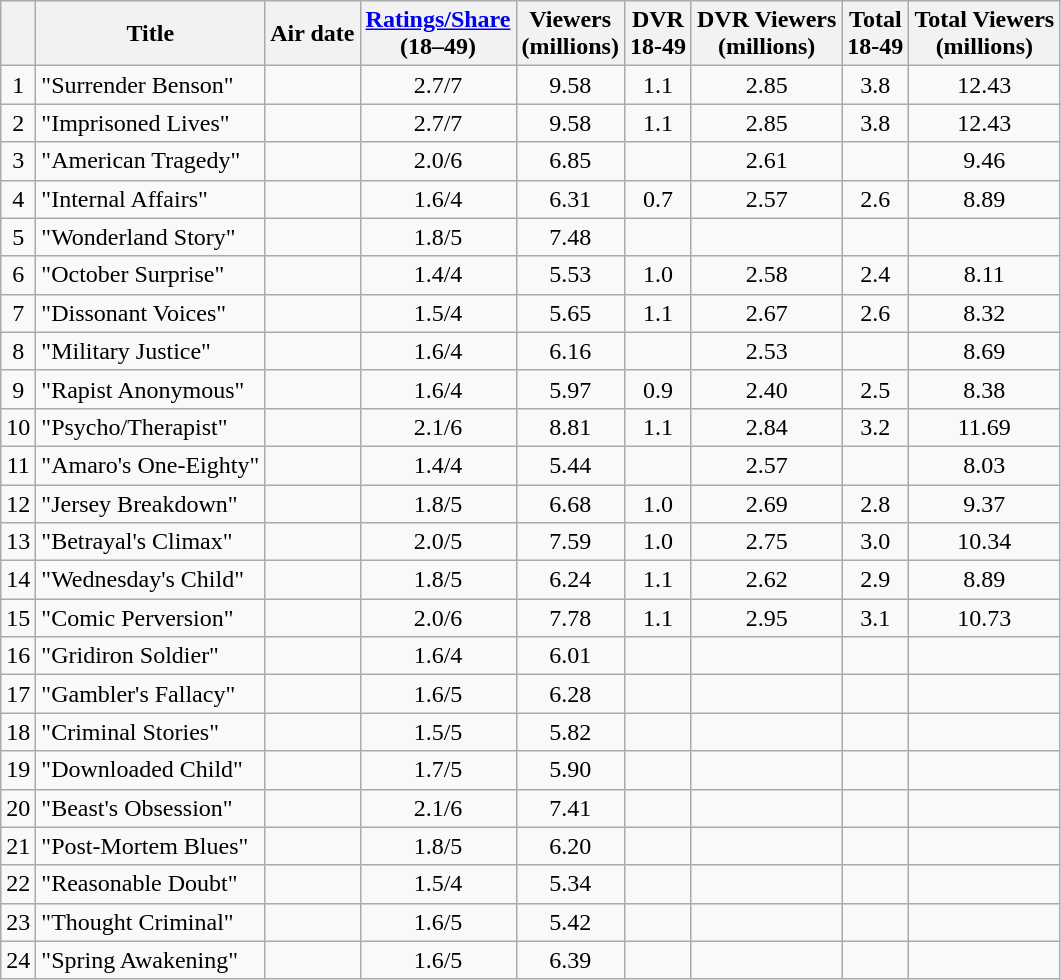<table class="wikitable sortable">
<tr>
<th></th>
<th>Title</th>
<th>Air date</th>
<th><a href='#'>Ratings/Share</a><br>(18–49)</th>
<th>Viewers<br>(millions)</th>
<th>DVR<br>18-49</th>
<th>DVR Viewers<br>(millions)</th>
<th>Total<br>18-49</th>
<th>Total Viewers<br>(millions)</th>
</tr>
<tr>
<td style="text-align:center">1</td>
<td>"Surrender Benson"</td>
<td></td>
<td style="text-align:center">2.7/7</td>
<td style="text-align:center">9.58</td>
<td style="text-align:center">1.1</td>
<td style="text-align:center">2.85</td>
<td style="text-align:center">3.8</td>
<td style="text-align:center">12.43</td>
</tr>
<tr>
<td style="text-align:center">2</td>
<td>"Imprisoned Lives"</td>
<td></td>
<td style="text-align:center">2.7/7</td>
<td style="text-align:center">9.58</td>
<td style="text-align:center">1.1</td>
<td style="text-align:center">2.85</td>
<td style="text-align:center">3.8</td>
<td style="text-align:center">12.43</td>
</tr>
<tr>
<td style="text-align:center">3</td>
<td>"American Tragedy"</td>
<td></td>
<td style="text-align:center">2.0/6</td>
<td style="text-align:center">6.85</td>
<td style="text-align:center"></td>
<td style="text-align:center">2.61</td>
<td style="text-align:center"></td>
<td style="text-align:center">9.46</td>
</tr>
<tr>
<td style="text-align:center">4</td>
<td>"Internal Affairs"</td>
<td></td>
<td style="text-align:center">1.6/4</td>
<td style="text-align:center">6.31</td>
<td style="text-align:center">0.7</td>
<td style="text-align:center">2.57</td>
<td style="text-align:center">2.6</td>
<td style="text-align:center">8.89</td>
</tr>
<tr>
<td style="text-align:center">5</td>
<td>"Wonderland Story"</td>
<td></td>
<td style="text-align:center">1.8/5</td>
<td style="text-align:center">7.48</td>
<td style="text-align:center"></td>
<td style="text-align:center"></td>
<td style="text-align:center"></td>
<td style="text-align:center"></td>
</tr>
<tr>
<td style="text-align:center">6</td>
<td>"October Surprise"</td>
<td></td>
<td style="text-align:center">1.4/4</td>
<td style="text-align:center">5.53</td>
<td style="text-align:center">1.0</td>
<td style="text-align:center">2.58</td>
<td style="text-align:center">2.4</td>
<td style="text-align:center">8.11</td>
</tr>
<tr>
<td style="text-align:center">7</td>
<td>"Dissonant Voices"</td>
<td></td>
<td style="text-align:center">1.5/4</td>
<td style="text-align:center">5.65</td>
<td style="text-align:center">1.1</td>
<td style="text-align:center">2.67</td>
<td style="text-align:center">2.6</td>
<td style="text-align:center">8.32</td>
</tr>
<tr>
<td style="text-align:center">8</td>
<td>"Military Justice"</td>
<td></td>
<td style="text-align:center">1.6/4</td>
<td style="text-align:center">6.16</td>
<td style="text-align:center"></td>
<td style="text-align:center">2.53</td>
<td style="text-align:center"></td>
<td style="text-align:center">8.69</td>
</tr>
<tr>
<td style="text-align:center">9</td>
<td>"Rapist Anonymous"</td>
<td></td>
<td style="text-align:center">1.6/4</td>
<td style="text-align:center">5.97</td>
<td style="text-align:center">0.9</td>
<td style="text-align:center">2.40</td>
<td style="text-align:center">2.5</td>
<td style="text-align:center">8.38</td>
</tr>
<tr>
<td style="text-align:center">10</td>
<td>"Psycho/Therapist"</td>
<td></td>
<td style="text-align:center">2.1/6</td>
<td style="text-align:center">8.81</td>
<td style="text-align:center">1.1</td>
<td style="text-align:center">2.84</td>
<td style="text-align:center">3.2</td>
<td style="text-align:center">11.69</td>
</tr>
<tr>
<td style="text-align:center">11</td>
<td>"Amaro's One-Eighty"</td>
<td></td>
<td style="text-align:center">1.4/4</td>
<td style="text-align:center">5.44</td>
<td style="text-align:center"></td>
<td style="text-align:center">2.57</td>
<td style="text-align:center"></td>
<td style="text-align:center">8.03</td>
</tr>
<tr>
<td style="text-align:center">12</td>
<td>"Jersey Breakdown"</td>
<td></td>
<td style="text-align:center">1.8/5</td>
<td style="text-align:center">6.68</td>
<td style="text-align:center">1.0</td>
<td style="text-align:center">2.69</td>
<td style="text-align:center">2.8</td>
<td style="text-align:center">9.37</td>
</tr>
<tr>
<td style="text-align:center">13</td>
<td>"Betrayal's Climax"</td>
<td></td>
<td style="text-align:center">2.0/5</td>
<td style="text-align:center">7.59</td>
<td style="text-align:center">1.0</td>
<td style="text-align:center">2.75</td>
<td style="text-align:center">3.0</td>
<td style="text-align:center">10.34</td>
</tr>
<tr>
<td style="text-align:center">14</td>
<td>"Wednesday's Child"</td>
<td></td>
<td style="text-align:center">1.8/5</td>
<td style="text-align:center">6.24</td>
<td style="text-align:center">1.1</td>
<td style="text-align:center">2.62</td>
<td style="text-align:center">2.9</td>
<td style="text-align:center">8.89</td>
</tr>
<tr>
<td style="text-align:center">15</td>
<td>"Comic Perversion"</td>
<td></td>
<td style="text-align:center">2.0/6</td>
<td style="text-align:center">7.78</td>
<td style="text-align:center">1.1</td>
<td style="text-align:center">2.95</td>
<td style="text-align:center">3.1</td>
<td style="text-align:center">10.73</td>
</tr>
<tr>
<td style="text-align:center">16</td>
<td>"Gridiron Soldier"</td>
<td></td>
<td style="text-align:center">1.6/4</td>
<td style="text-align:center">6.01</td>
<td style="text-align:center"></td>
<td style="text-align:center"></td>
<td style="text-align:center"></td>
<td style="text-align:center"></td>
</tr>
<tr>
<td style="text-align:center">17</td>
<td>"Gambler's Fallacy"</td>
<td></td>
<td style="text-align:center">1.6/5</td>
<td style="text-align:center">6.28</td>
<td style="text-align:center"></td>
<td style="text-align:center"></td>
<td style="text-align:center"></td>
<td style="text-align:center"></td>
</tr>
<tr>
<td style="text-align:center">18</td>
<td>"Criminal Stories"</td>
<td></td>
<td style="text-align:center">1.5/5</td>
<td style="text-align:center">5.82</td>
<td style="text-align:center"></td>
<td style="text-align:center"></td>
<td style="text-align:center"></td>
<td style="text-align:center"></td>
</tr>
<tr>
<td style="text-align:center">19</td>
<td>"Downloaded Child"</td>
<td></td>
<td style="text-align:center">1.7/5</td>
<td style="text-align:center">5.90</td>
<td style="text-align:center"></td>
<td style="text-align:center"></td>
<td style="text-align:center"></td>
<td style="text-align:center"></td>
</tr>
<tr>
<td style="text-align:center">20</td>
<td>"Beast's Obsession"</td>
<td></td>
<td style="text-align:center">2.1/6</td>
<td style="text-align:center">7.41</td>
<td style="text-align:center"></td>
<td style="text-align:center"></td>
<td style="text-align:center"></td>
<td style="text-align:center"></td>
</tr>
<tr>
<td style="text-align:center">21</td>
<td>"Post-Mortem Blues"</td>
<td></td>
<td style="text-align:center">1.8/5</td>
<td style="text-align:center">6.20</td>
<td style="text-align:center"></td>
<td style="text-align:center"></td>
<td style="text-align:center"></td>
<td style="text-align:center"></td>
</tr>
<tr>
<td style="text-align:center">22</td>
<td>"Reasonable Doubt"</td>
<td></td>
<td style="text-align:center">1.5/4</td>
<td style="text-align:center">5.34</td>
<td style="text-align:center"></td>
<td style="text-align:center"></td>
<td style="text-align:center"></td>
<td style="text-align:center"></td>
</tr>
<tr>
<td style="text-align:center">23</td>
<td>"Thought Criminal"</td>
<td></td>
<td style="text-align:center">1.6/5</td>
<td style="text-align:center">5.42</td>
<td style="text-align:center"></td>
<td style="text-align:center"></td>
<td style="text-align:center"></td>
<td style="text-align:center"></td>
</tr>
<tr>
<td style="text-align:center">24</td>
<td>"Spring Awakening"</td>
<td></td>
<td style="text-align:center">1.6/5</td>
<td style="text-align:center">6.39</td>
<td style="text-align:center"></td>
<td style="text-align:center"></td>
<td style="text-align:center"></td>
<td style="text-align:center"></td>
</tr>
</table>
